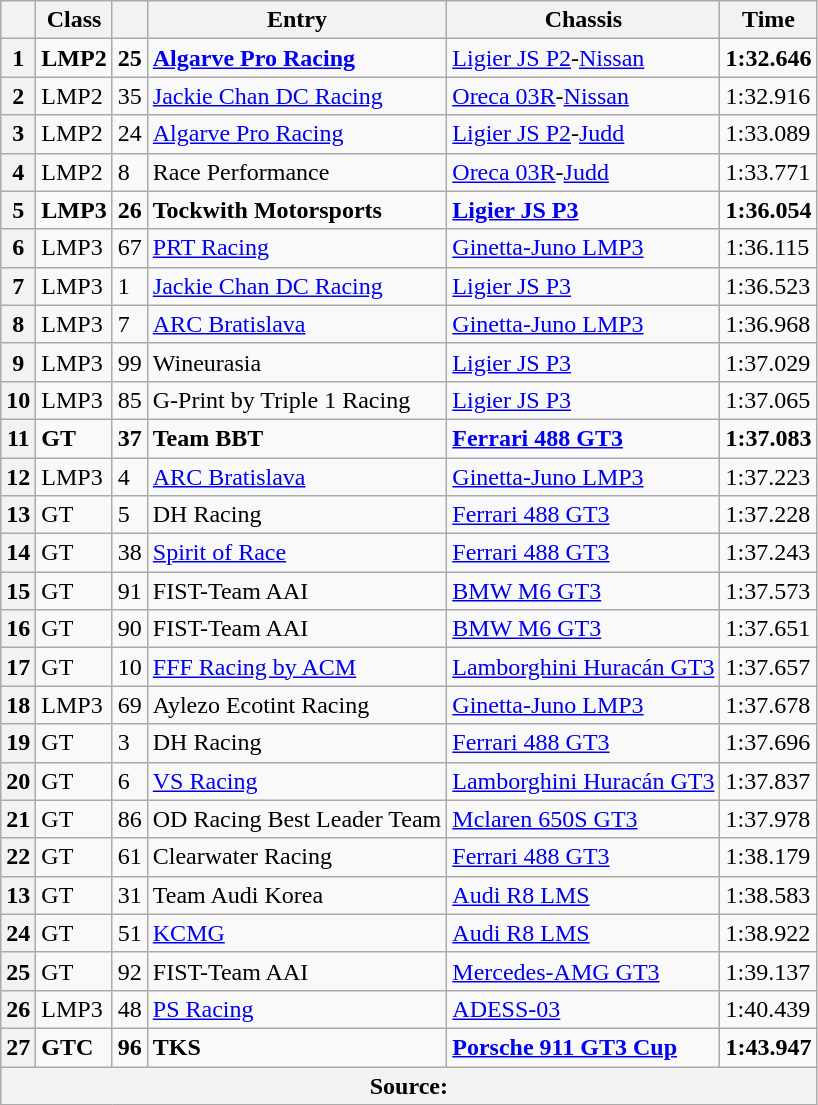<table class="wikitable">
<tr>
<th></th>
<th>Class</th>
<th></th>
<th>Entry</th>
<th>Chassis</th>
<th>Time</th>
</tr>
<tr>
<th>1</th>
<td><strong>LMP2</strong></td>
<td><strong>25</strong></td>
<td><strong> <a href='#'>Algarve Pro Racing</a></strong></td>
<td><a href='#'>Ligier JS P2</a>-<a href='#'>Nissan</a></td>
<td><strong>1:32.646</strong></td>
</tr>
<tr>
<th>2</th>
<td>LMP2</td>
<td>35</td>
<td> <a href='#'>Jackie Chan DC Racing</a></td>
<td><a href='#'>Oreca 03R</a>-<a href='#'>Nissan</a></td>
<td>1:32.916</td>
</tr>
<tr>
<th>3</th>
<td>LMP2</td>
<td>24</td>
<td> <a href='#'>Algarve Pro Racing</a></td>
<td><a href='#'>Ligier JS P2</a>-<a href='#'>Judd</a></td>
<td>1:33.089</td>
</tr>
<tr>
<th>4</th>
<td>LMP2</td>
<td>8</td>
<td> Race Performance</td>
<td><a href='#'>Oreca 03R</a>-<a href='#'>Judd</a></td>
<td>1:33.771</td>
</tr>
<tr>
<th>5</th>
<td><strong>LMP3</strong></td>
<td><strong>26</strong></td>
<td><strong> Tockwith Motorsports</strong></td>
<td><strong><a href='#'>Ligier JS P3</a></strong></td>
<td><strong>1:36.054</strong></td>
</tr>
<tr>
<th>6</th>
<td>LMP3</td>
<td>67</td>
<td> <a href='#'>PRT Racing</a></td>
<td><a href='#'>Ginetta-Juno LMP3</a></td>
<td>1:36.115</td>
</tr>
<tr>
<th>7</th>
<td>LMP3</td>
<td>1</td>
<td> <a href='#'>Jackie Chan DC Racing</a></td>
<td><a href='#'>Ligier JS P3</a></td>
<td>1:36.523</td>
</tr>
<tr>
<th>8</th>
<td>LMP3</td>
<td>7</td>
<td> <a href='#'>ARC Bratislava</a></td>
<td><a href='#'>Ginetta-Juno LMP3</a></td>
<td>1:36.968</td>
</tr>
<tr>
<th>9</th>
<td>LMP3</td>
<td>99</td>
<td> Wineurasia</td>
<td><a href='#'>Ligier JS P3</a></td>
<td>1:37.029</td>
</tr>
<tr>
<th>10</th>
<td>LMP3</td>
<td>85</td>
<td> G-Print by Triple 1 Racing</td>
<td><a href='#'>Ligier JS P3</a></td>
<td>1:37.065</td>
</tr>
<tr>
<th>11</th>
<td><strong>GT</strong></td>
<td><strong>37</strong></td>
<td><strong> Team BBT</strong></td>
<td><a href='#'><strong>Ferrari 488 GT3</strong></a></td>
<td><strong>1:37.083</strong></td>
</tr>
<tr>
<th>12</th>
<td>LMP3</td>
<td>4</td>
<td> <a href='#'>ARC Bratislava</a></td>
<td><a href='#'>Ginetta-Juno LMP3</a></td>
<td>1:37.223</td>
</tr>
<tr>
<th>13</th>
<td>GT</td>
<td>5</td>
<td> DH Racing</td>
<td><a href='#'>Ferrari 488 GT3</a></td>
<td>1:37.228</td>
</tr>
<tr>
<th>14</th>
<td>GT</td>
<td>38</td>
<td> <a href='#'>Spirit of Race</a></td>
<td><a href='#'>Ferrari 488 GT3</a></td>
<td>1:37.243</td>
</tr>
<tr>
<th>15</th>
<td>GT</td>
<td>91</td>
<td> FIST-Team AAI</td>
<td><a href='#'>BMW M6 GT3</a></td>
<td>1:37.573</td>
</tr>
<tr>
<th>16</th>
<td>GT</td>
<td>90</td>
<td> FIST-Team AAI</td>
<td><a href='#'>BMW M6 GT3</a></td>
<td>1:37.651</td>
</tr>
<tr>
<th>17</th>
<td>GT</td>
<td>10</td>
<td> <a href='#'>FFF Racing by ACM</a></td>
<td><a href='#'>Lamborghini Huracán GT3</a></td>
<td>1:37.657</td>
</tr>
<tr>
<th>18</th>
<td>LMP3</td>
<td>69</td>
<td> Aylezo Ecotint Racing</td>
<td><a href='#'>Ginetta-Juno LMP3</a></td>
<td>1:37.678</td>
</tr>
<tr>
<th>19</th>
<td>GT</td>
<td>3</td>
<td> DH Racing</td>
<td><a href='#'>Ferrari 488 GT3</a></td>
<td>1:37.696</td>
</tr>
<tr>
<th>20</th>
<td>GT</td>
<td>6</td>
<td> <a href='#'>VS Racing</a></td>
<td><a href='#'>Lamborghini Huracán GT3</a></td>
<td>1:37.837</td>
</tr>
<tr>
<th>21</th>
<td>GT</td>
<td>86</td>
<td> OD Racing Best Leader Team</td>
<td><a href='#'>Mclaren 650S GT3</a></td>
<td>1:37.978</td>
</tr>
<tr>
<th>22</th>
<td>GT</td>
<td>61</td>
<td> Clearwater Racing</td>
<td><a href='#'>Ferrari 488 GT3</a></td>
<td>1:38.179</td>
</tr>
<tr>
<th>13</th>
<td>GT</td>
<td>31</td>
<td> Team Audi Korea</td>
<td><a href='#'>Audi R8 LMS</a></td>
<td>1:38.583</td>
</tr>
<tr>
<th>24</th>
<td>GT</td>
<td>51</td>
<td> <a href='#'>KCMG</a></td>
<td><a href='#'>Audi R8 LMS</a></td>
<td>1:38.922</td>
</tr>
<tr>
<th>25</th>
<td>GT</td>
<td>92</td>
<td> FIST-Team AAI</td>
<td><a href='#'>Mercedes-AMG GT3</a></td>
<td>1:39.137</td>
</tr>
<tr>
<th>26</th>
<td>LMP3</td>
<td>48</td>
<td> <a href='#'>PS Racing</a></td>
<td><a href='#'>ADESS-03</a></td>
<td>1:40.439</td>
</tr>
<tr>
<th>27</th>
<td><strong>GTC</strong></td>
<td><strong>96</strong></td>
<td><strong> TKS</strong></td>
<td><strong><a href='#'>Porsche 911 GT3 Cup</a></strong></td>
<td><strong>1:43.947</strong></td>
</tr>
<tr>
<th colspan="6">Source:</th>
</tr>
</table>
